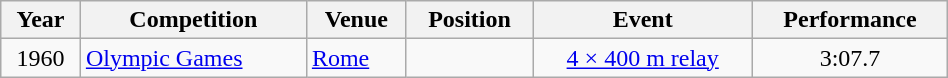<table class="wikitable" width=50% style="font-size:100%; text-align:center;">
<tr>
<th>Year</th>
<th>Competition</th>
<th>Venue</th>
<th>Position</th>
<th>Event</th>
<th>Performance</th>
</tr>
<tr>
<td rowspan=1>1960</td>
<td rowspan=1 align=left><a href='#'>Olympic Games</a></td>
<td rowspan=1 align=left> <a href='#'>Rome</a></td>
<td></td>
<td><a href='#'>4 × 400 m relay</a></td>
<td>3:07.7</td>
</tr>
</table>
